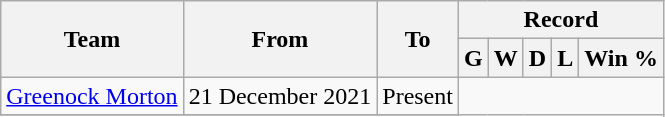<table class="wikitable" style="text-align: center">
<tr>
<th rowspan="2">Team</th>
<th rowspan="2">From</th>
<th rowspan="2">To</th>
<th colspan="5">Record</th>
</tr>
<tr>
<th>G</th>
<th>W</th>
<th>D</th>
<th>L</th>
<th>Win %</th>
</tr>
<tr>
<td align=left><a href='#'>Greenock Morton</a></td>
<td align=left>21 December 2021</td>
<td align=left>Present<br></td>
</tr>
<tr>
</tr>
</table>
